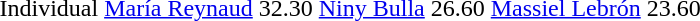<table>
<tr>
<td>Individual</td>
<td><a href='#'>María Reynaud</a><br></td>
<td>32.30</td>
<td><a href='#'>Niny Bulla</a><br></td>
<td>26.60</td>
<td><a href='#'>Massiel Lebrón</a><br></td>
<td>23.60</td>
</tr>
</table>
